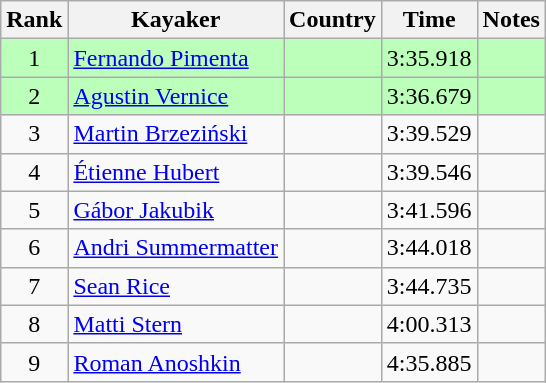<table class="wikitable" style="text-align:center">
<tr>
<th>Rank</th>
<th>Kayaker</th>
<th>Country</th>
<th>Time</th>
<th>Notes</th>
</tr>
<tr bgcolor=bbffbb>
<td>1</td>
<td align="left"><a href='#'>Fernando Pimenta</a></td>
<td align="left"></td>
<td>3:35.918</td>
<td></td>
</tr>
<tr bgcolor=bbffbb>
<td>2</td>
<td align="left"><a href='#'>Agustin Vernice</a></td>
<td align="left"></td>
<td>3:36.679</td>
<td></td>
</tr>
<tr>
<td>3</td>
<td align="left"><a href='#'>Martin Brzeziński</a></td>
<td align="left"></td>
<td>3:39.529</td>
<td></td>
</tr>
<tr>
<td>4</td>
<td align="left"><a href='#'>Étienne Hubert</a></td>
<td align="left"></td>
<td>3:39.546</td>
<td></td>
</tr>
<tr>
<td>5</td>
<td align="left"><a href='#'>Gábor Jakubik</a></td>
<td align="left"></td>
<td>3:41.596</td>
<td></td>
</tr>
<tr>
<td>6</td>
<td align="left"><a href='#'>Andri Summermatter</a></td>
<td align="left"></td>
<td>3:44.018</td>
<td></td>
</tr>
<tr>
<td>7</td>
<td align="left"><a href='#'>Sean Rice</a></td>
<td align="left"></td>
<td>3:44.735</td>
<td></td>
</tr>
<tr>
<td>8</td>
<td align="left"><a href='#'>Matti Stern</a></td>
<td align="left"></td>
<td>4:00.313</td>
<td></td>
</tr>
<tr>
<td>9</td>
<td align="left"><a href='#'>Roman Anoshkin</a></td>
<td align="left"></td>
<td>4:35.885</td>
<td></td>
</tr>
</table>
